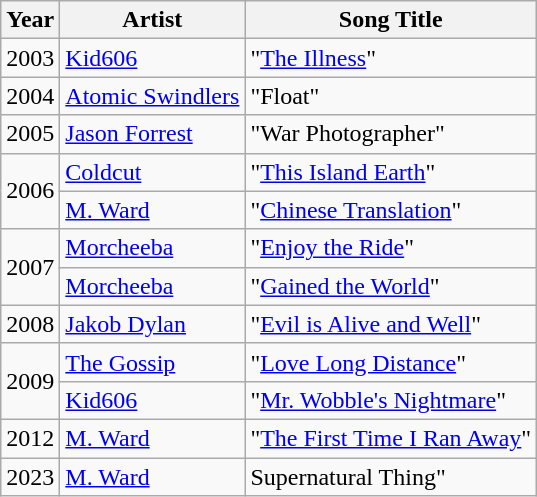<table class="wikitable">
<tr>
<th>Year</th>
<th>Artist</th>
<th>Song Title</th>
</tr>
<tr>
<td>2003</td>
<td><a href='#'>Kid606</a></td>
<td>"<a href='#'>The Illness</a>"</td>
</tr>
<tr>
<td rowspan="1">2004</td>
<td><a href='#'>Atomic Swindlers</a></td>
<td>"Float"</td>
</tr>
<tr>
<td rowspan="1">2005</td>
<td><a href='#'>Jason Forrest</a></td>
<td>"War Photographer"</td>
</tr>
<tr>
<td rowspan="2">2006</td>
<td><a href='#'>Coldcut</a></td>
<td>"<a href='#'>This Island Earth</a>"</td>
</tr>
<tr>
<td><a href='#'>M. Ward</a></td>
<td>"<a href='#'>Chinese Translation</a>"</td>
</tr>
<tr>
<td rowspan="2">2007</td>
<td><a href='#'>Morcheeba</a></td>
<td>"<a href='#'>Enjoy the Ride</a>"</td>
</tr>
<tr>
<td><a href='#'>Morcheeba</a></td>
<td>"<a href='#'>Gained the World</a>"</td>
</tr>
<tr>
<td rowspan="1">2008</td>
<td><a href='#'>Jakob Dylan</a></td>
<td>"<a href='#'>Evil is Alive and Well</a>"</td>
</tr>
<tr>
<td rowspan="2">2009</td>
<td><a href='#'>The Gossip</a></td>
<td>"<a href='#'>Love Long Distance</a>"</td>
</tr>
<tr>
<td><a href='#'>Kid606</a></td>
<td>"<a href='#'>Mr. Wobble's Nightmare</a>"</td>
</tr>
<tr>
<td rowspan="1">2012</td>
<td><a href='#'>M. Ward</a></td>
<td>"<a href='#'>The First Time I Ran Away</a>"</td>
</tr>
<tr>
<td rowspan="1">2023</td>
<td><a href='#'>M. Ward</a></td>
<td "Supernatural Thing>Supernatural Thing"</td>
</tr>
</table>
